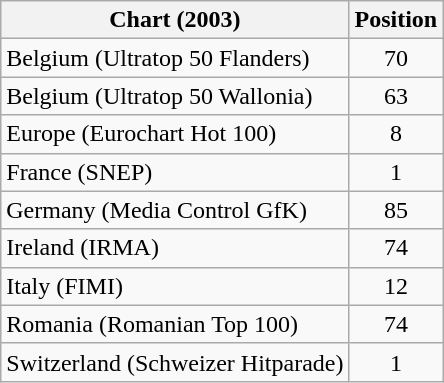<table class="wikitable sortable">
<tr>
<th>Chart (2003)</th>
<th>Position</th>
</tr>
<tr>
<td>Belgium (Ultratop 50 Flanders)</td>
<td align="center">70</td>
</tr>
<tr>
<td>Belgium (Ultratop 50 Wallonia)</td>
<td align="center">63</td>
</tr>
<tr>
<td>Europe (Eurochart Hot 100)</td>
<td align="center">8</td>
</tr>
<tr>
<td>France (SNEP)</td>
<td align="center">1</td>
</tr>
<tr>
<td>Germany (Media Control GfK)</td>
<td align="center">85</td>
</tr>
<tr>
<td>Ireland (IRMA)</td>
<td align="center">74</td>
</tr>
<tr>
<td>Italy (FIMI)</td>
<td align="center">12</td>
</tr>
<tr>
<td>Romania (Romanian Top 100)</td>
<td align="center">74</td>
</tr>
<tr>
<td>Switzerland (Schweizer Hitparade)</td>
<td align="center">1</td>
</tr>
</table>
